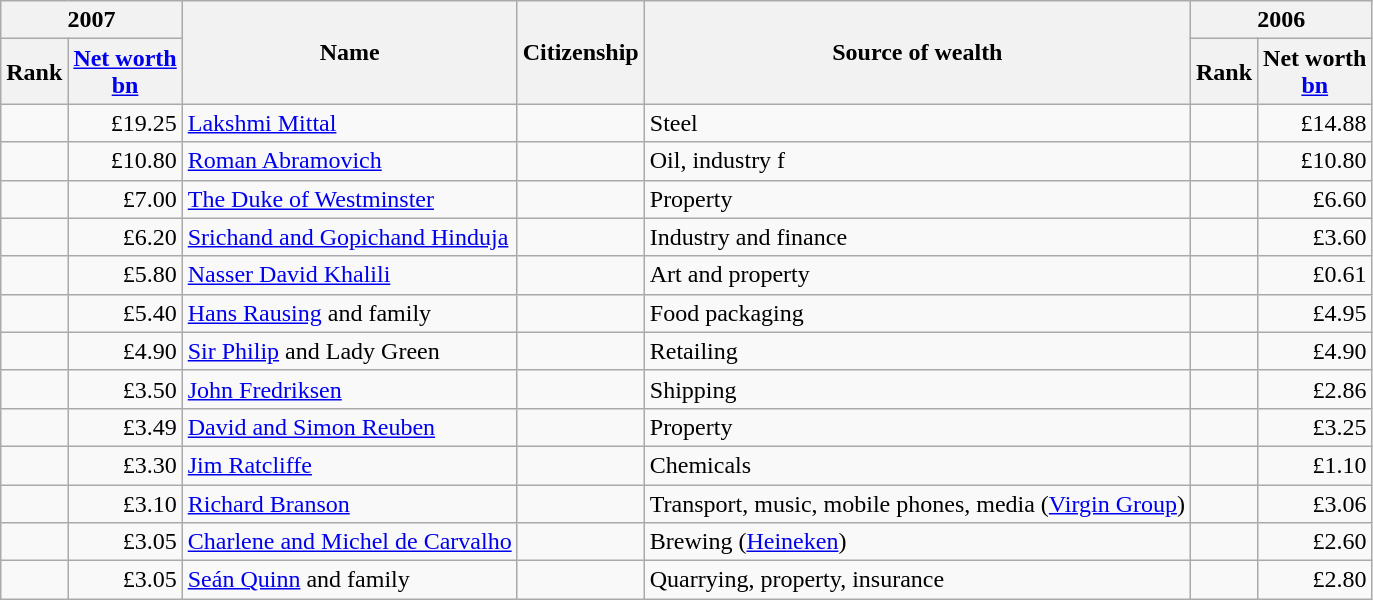<table class="wikitable sortable">
<tr ">
<th colspan=2>2007</th>
<th rowspan=2>Name</th>
<th rowspan=2>Citizenship</th>
<th rowspan=2>Source of wealth</th>
<th colspan=2>2006</th>
</tr>
<tr>
<th>Rank</th>
<th><a href='#'>Net worth</a><br> <a href='#'>bn</a></th>
<th>Rank</th>
<th>Net worth<br> <a href='#'>bn</a></th>
</tr>
<tr>
<td align=center> </td>
<td align=right>£19.25 </td>
<td><a href='#'>Lakshmi Mittal</a></td>
<td></td>
<td>Steel</td>
<td align=center></td>
<td align=right>£14.88</td>
</tr>
<tr>
<td align=center> </td>
<td align=right>£10.80 </td>
<td><a href='#'>Roman Abramovich</a></td>
<td></td>
<td>Oil, industry f</td>
<td align=center></td>
<td align=right>£10.80</td>
</tr>
<tr>
<td align=center> </td>
<td align=right>£7.00 </td>
<td><a href='#'>The Duke of Westminster</a></td>
<td></td>
<td>Property</td>
<td align=center></td>
<td align=right>£6.60</td>
</tr>
<tr>
<td align=center> </td>
<td align=right>£6.20 </td>
<td><a href='#'>Srichand and Gopichand Hinduja</a></td>
<td></td>
<td>Industry and finance</td>
<td align=center></td>
<td align=right>£3.60</td>
</tr>
<tr>
<td align=center> </td>
<td align=right>£5.80 </td>
<td><a href='#'>Nasser David Khalili</a></td>
<td></td>
<td>Art and property</td>
<td align=center></td>
<td align=right>£0.61</td>
</tr>
<tr>
<td align=center> </td>
<td align=right>£5.40 </td>
<td><a href='#'>Hans Rausing</a> and family</td>
<td></td>
<td>Food packaging</td>
<td align=center></td>
<td align=right>£4.95</td>
</tr>
<tr>
<td align=center> </td>
<td align=right>£4.90 </td>
<td><a href='#'>Sir Philip</a> and Lady Green</td>
<td></td>
<td>Retailing</td>
<td align=center></td>
<td align=right>£4.90</td>
</tr>
<tr>
<td align=center> </td>
<td align=right>£3.50 </td>
<td><a href='#'>John Fredriksen</a></td>
<td></td>
<td>Shipping</td>
<td align=center></td>
<td align=right>£2.86</td>
</tr>
<tr>
<td align=center> </td>
<td align=right>£3.49 </td>
<td><a href='#'>David and Simon Reuben</a></td>
<td></td>
<td>Property</td>
<td align=center></td>
<td align=right>£3.25</td>
</tr>
<tr>
<td align=center> </td>
<td align=right>£3.30 </td>
<td><a href='#'>Jim Ratcliffe</a></td>
<td></td>
<td>Chemicals</td>
<td align=center></td>
<td align=right>£1.10</td>
</tr>
<tr>
<td align=center> </td>
<td align=right>£3.10 </td>
<td><a href='#'>Richard Branson</a></td>
<td></td>
<td>Transport, music, mobile phones, media (<a href='#'>Virgin Group</a>)</td>
<td align=center></td>
<td align=right>£3.06</td>
</tr>
<tr>
<td align=center> </td>
<td align=right>£3.05 </td>
<td><a href='#'>Charlene and Michel de Carvalho</a></td>
<td></td>
<td>Brewing (<a href='#'>Heineken</a>)</td>
<td align=center></td>
<td align=right>£2.60</td>
</tr>
<tr>
<td align=center> </td>
<td align=right>£3.05 </td>
<td><a href='#'>Seán Quinn</a> and family</td>
<td></td>
<td>Quarrying, property, insurance</td>
<td align=center></td>
<td align=right>£2.80</td>
</tr>
</table>
